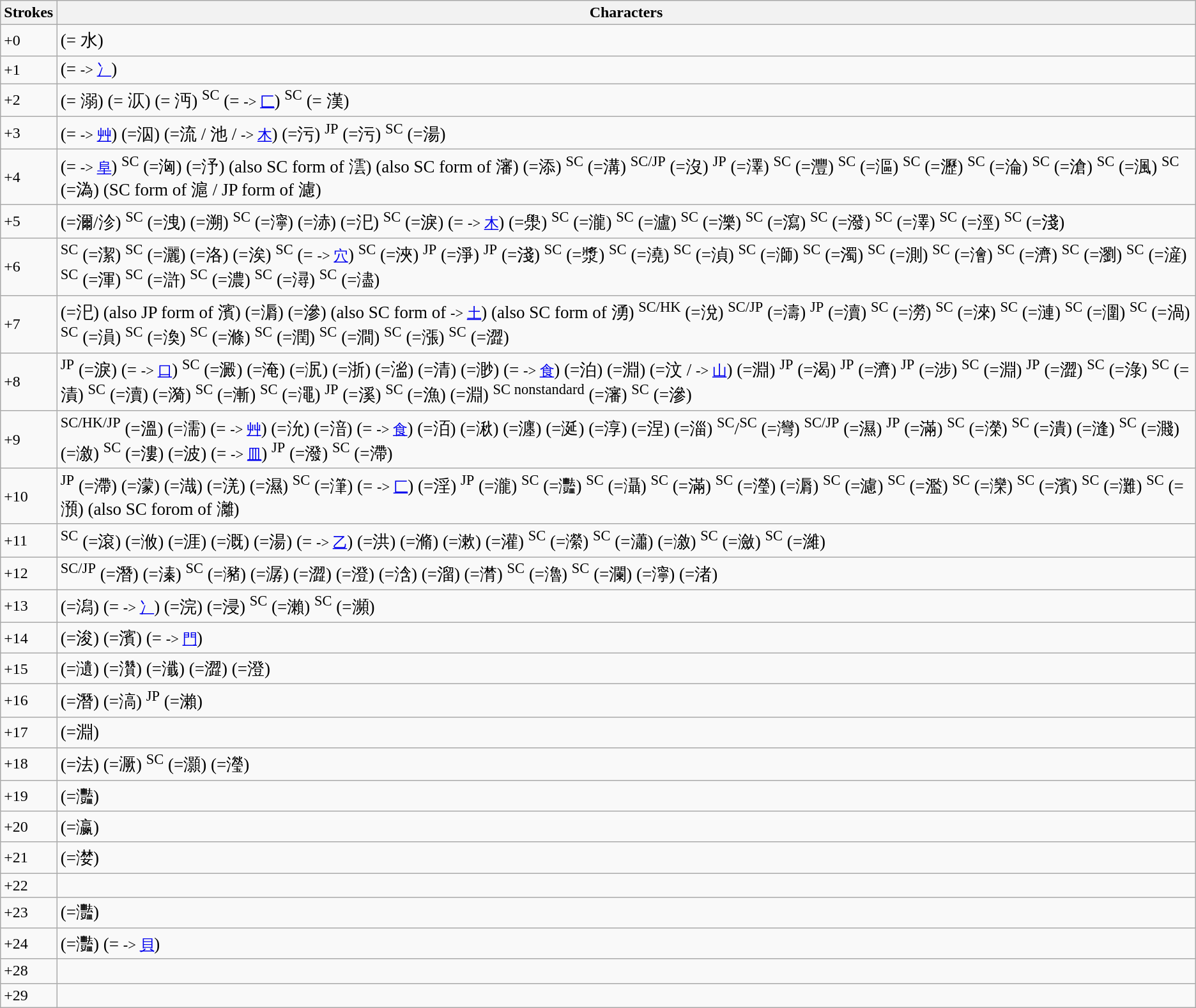<table class="wikitable">
<tr>
<th>Strokes</th>
<th>Characters</th>
</tr>
<tr>
<td>+0</td>
<td style="font-size: large;">   (= 水)</td>
</tr>
<tr>
<td>+1</td>
<td style="font-size: large;">  (=  <small>-> <a href='#'>冫</a></small>)  </td>
</tr>
<tr>
<td>+2</td>
<td style="font-size: large;">   (= 溺)        (= 㳁)  (= 沔)  <sup>SC</sup> (=  <small>-> <a href='#'>匚</a></small>)  <sup>SC</sup> (= 漢)</td>
</tr>
<tr>
<td>+3</td>
<td style="font-size: large;">         (= <small>-> <a href='#'>艸</a></small>)  (=泅)    (=流 / 池 /  <small>-> <a href='#'>木</a></small>)    (=污) <sup>JP</sup> (=污)          <sup>SC</sup> (=湯)</td>
</tr>
<tr>
<td>+4</td>
<td style="font-size: large;">        (= <small>-> <a href='#'>阜</a></small>)             <sup>SC</sup> (=洶)        (=汿)     (also SC form of 澐)     (also SC form of 瀋)                (=添)        <sup>SC</sup> (=溝)  <sup>SC/JP</sup> (=沒) <sup>JP</sup> (=澤) <sup>SC</sup> (=灃) <sup>SC</sup> (=漚) <sup>SC</sup> (=瀝) <sup>SC</sup> (=淪) <sup>SC</sup> (=滄) <sup>SC</sup> (=渢) <sup>SC</sup> (=溈)  (SC form of 滬 / JP form of 濾)</td>
</tr>
<tr>
<td>+5</td>
<td style="font-size: large;">           (=濔/沴)               <sup>SC</sup> (=洩)                         (=溯) <sup>SC</sup> (=濘)  (=浾)      (=汜)      <sup>SC</sup> (=淚)    (= <small>-> <a href='#'>木</a></small>)         (=澩) <sup>SC</sup> (=瀧) <sup>SC</sup> (=瀘)  <sup>SC</sup> (=濼) <sup>SC</sup> (=瀉) <sup>SC</sup> (=潑) <sup>SC</sup> (=澤) <sup>SC</sup> (=涇) <sup>SC</sup> (=淺)</td>
</tr>
<tr>
<td>+6</td>
<td style="font-size: large;">   <sup>SC</sup> (=潔)                <sup>SC</sup> (=灑)          (=洛)     (=涘)                            <sup>SC</sup> (= <small>-> <a href='#'>穴</a></small>)       <sup>SC</sup> (=浹) <sup>JP</sup> (=淨) <sup>JP</sup> (=淺) <sup>SC</sup> (=漿) <sup>SC</sup> (=澆) <sup>SC</sup> (=湞) <sup>SC</sup> (=溮) <sup>SC</sup> (=濁) <sup>SC</sup> (=測)  <sup>SC</sup> (=澮) <sup>SC</sup> (=濟) <sup>SC</sup> (=瀏) <sup>SC</sup> (=滻) <sup>SC</sup> (=渾) <sup>SC</sup> (=滸) <sup>SC</sup> (=濃) <sup>SC</sup> (=潯) <sup>SC</sup> (=濜)</td>
</tr>
<tr>
<td>+7</td>
<td style="font-size: large;">  (=汜)         (also JP form of 濱)                      (=漘)                 (=滲)  (also SC form of  <small>-> <a href='#'>土</a></small>)           (also SC form of 湧)             <sup>SC/HK</sup> (=涗) <sup>SC/JP</sup> (=濤) <sup>JP</sup> (=瀆) <sup>SC</sup> (=澇) <sup>SC</sup> (=淶) <sup>SC</sup> (=漣) <sup>SC</sup> (=潿) <sup>SC</sup> (=渦) <sup>SC</sup> (=溳) <sup>SC</sup> (=渙) <sup>SC</sup> (=滌)  <sup>SC</sup> (=潤) <sup>SC</sup> (=澗) <sup>SC</sup> (=漲) <sup>SC</sup> (=澀)</td>
</tr>
<tr>
<td>+8</td>
<td style="font-size: large;"><sup>JP</sup> (=淚)        (= <small>-> <a href='#'>口</a></small>)                <sup>SC</sup> (=澱)           (=淹)              (=泦)     (=浙)             (=㴵)                  (=清)     (=渺)   (= <small>-> <a href='#'>食</a></small>)  (=泊)   (=淵)  (=汶 /  <small>-> <a href='#'>山</a></small>)    (=淵) <sup>JP</sup> (=渴) <sup>JP</sup> (=濟) <sup>JP</sup> (=涉) <sup>SC</sup> (=淵) <sup>JP</sup> (=澀) <sup>SC</sup> (=淥) <sup>SC</sup> (=漬) <sup>SC</sup> (=瀆)  (=漪) <sup>SC</sup> (=漸) <sup>SC</sup> (=澠)  <sup>JP</sup> (=溪) <sup>SC</sup> (=漁)  (=淵) <sup>SC nonstandard</sup> (=瀋) <sup>SC</sup> (=滲)  </td>
</tr>
<tr>
<td>+9</td>
<td style="font-size: large;">                 <sup>SC/HK/JP</sup> (=溫)  (=濡)     (= <small>-> <a href='#'>艸</a></small>)          (=沇)                 (=湆)      (= <small>-> <a href='#'>食</a></small>)     (=洦)                             (=湫)             (=瀍)  (=涎)  (=淳)  (=涅)  (=淄) <sup>SC</sup>/<sup>SC</sup> (=灣) <sup>SC/JP</sup> (=濕) <sup>JP</sup> (=滿) <sup>SC</sup> (=濚)  <sup>SC</sup> (=潰)  (=漨) <sup>SC</sup> (=濺)  (=漵) <sup>SC</sup> (=漊)    (=波)  (= <small>-> <a href='#'>皿</a></small>) <sup>JP</sup> (=潑)  <sup>SC</sup> (=滯)</td>
</tr>
<tr>
<td>+10</td>
<td style="font-size: large;"><sup>JP</sup> (=滯)          (=濛)                    (=渽)     (=㳾)                 (=濕)                         <sup>SC</sup> (=潷)   (= <small>-> <a href='#'>匚</a></small>)  (=淫)  <sup>JP</sup> (=瀧) <sup>SC</sup> (=灩) <sup>SC</sup> (=灄) <sup>SC</sup> (=滿) <sup>SC</sup> (=瀅)  (=漘) <sup>SC</sup> (=濾) <sup>SC</sup> (=濫) <sup>SC</sup> (=灤)  <sup>SC</sup> (=濱) <sup>SC</sup> (=灘) <sup>SC</sup> (=澦)  (also SC forom of 灕)</td>
</tr>
<tr>
<td>+11</td>
<td style="font-size: large;"> <sup>SC</sup> (=滾)                 (=浟)           (=涯)             (=溉)                (=湯)       (= <small>-> <a href='#'>乙</a></small>)                           (=洪)  (=滫)  (=漱)  (=灌) <sup>SC</sup> (=瀠) <sup>SC</sup> (=瀟)    (=漵) <sup>SC</sup> (=瀲)  <sup>SC</sup> (=濰)</td>
</tr>
<tr>
<td>+12</td>
<td style="font-size: large;">                <sup>SC/JP</sup> (=潛)            (=溱)             <sup>SC</sup> (=瀦)      (=潺)        (=澀)  (=澄)              (=浛)   (=溜)        (=潸)  <sup>SC</sup> (=瀂) <sup>SC</sup> (=瀾)  (=濘)  (=渚)</td>
</tr>
<tr>
<td>+13</td>
<td style="font-size: large;"> (=潟)   (= <small>-> <a href='#'>冫</a></small>)     (=浣)                                   (=浸)           <sup>SC</sup> (=瀨) <sup>SC</sup> (=瀕)  </td>
</tr>
<tr>
<td>+14</td>
<td style="font-size: large;">                         (=浚)         (=濱)  (= <small>-> <a href='#'>門</a></small>)  </td>
</tr>
<tr>
<td>+15</td>
<td style="font-size: large;">   (=瀢)   (=灒)                    (=瀸)   (=澀)  (=澄) </td>
</tr>
<tr>
<td>+16</td>
<td style="font-size: large;"> (=潛)                  (=滈)       <sup>JP</sup> (=瀨)  </td>
</tr>
<tr>
<td>+17</td>
<td style="font-size: large;">                   (=淵)</td>
</tr>
<tr>
<td>+18</td>
<td style="font-size: large;">          (=法)   (=㵐) <sup>SC</sup> (=灝)  (=瀅)</td>
</tr>
<tr>
<td>+19</td>
<td style="font-size: large;">    (=灩)    </td>
</tr>
<tr>
<td>+20</td>
<td style="font-size: large;">    (=瀛)</td>
</tr>
<tr>
<td>+21</td>
<td style="font-size: large;">    (=漤) </td>
</tr>
<tr>
<td>+22</td>
<td style="font-size: large;"> </td>
</tr>
<tr>
<td>+23</td>
<td style="font-size: large;"> (=灩)   </td>
</tr>
<tr>
<td>+24</td>
<td style="font-size: large;"> (=灩)  (= <small>-> <a href='#'>貝</a></small>)</td>
</tr>
<tr>
<td>+28</td>
<td style="font-size: large;"></td>
</tr>
<tr>
<td>+29</td>
<td style="font-size: large;"></td>
</tr>
</table>
